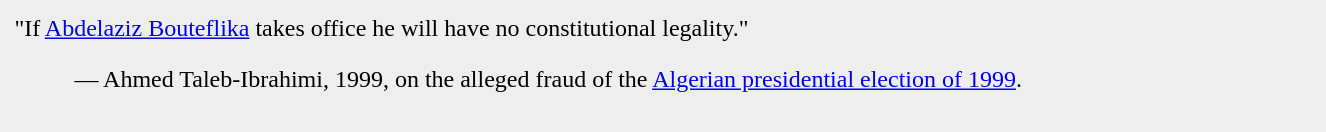<table border="0" cellpadding="10" cellspacing="0" align="center" width="70%" style="background-color: #EEEEEE;">
<tr ---->
<td>"If <a href='#'>Abdelaziz Bouteflika</a> takes office he will have no constitutional legality."<br><blockquote><div><span> — </span>Ahmed Taleb-Ibrahimi, 1999, on the alleged fraud of the <a href='#'>Algerian presidential election of 1999</a>.</div></blockquote></td>
</tr>
</table>
